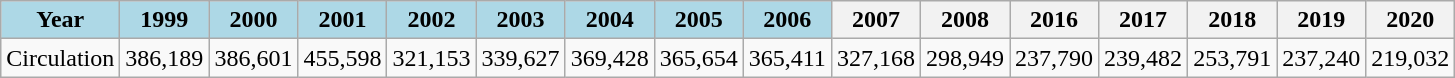<table class="wikitable">
<tr>
<th style="background:lightblue">Year</th>
<th style="background:lightblue">1999</th>
<th style="background:lightblue">2000</th>
<th style="background:lightblue">2001</th>
<th style="background:lightblue">2002</th>
<th style="background:lightblue">2003</th>
<th style="background:lightblue">2004</th>
<th style="background:lightblue">2005</th>
<th style="background:lightblue">2006</th>
<th>2007</th>
<th>2008</th>
<th>2016</th>
<th>2017</th>
<th>2018</th>
<th>2019</th>
<th>2020</th>
</tr>
<tr>
<td>Circulation</td>
<td>386,189</td>
<td>386,601</td>
<td>455,598</td>
<td>321,153</td>
<td>339,627</td>
<td>369,428</td>
<td>365,654</td>
<td>365,411</td>
<td>327,168</td>
<td>298,949</td>
<td>237,790</td>
<td>239,482</td>
<td>253,791</td>
<td>237,240</td>
<td>219,032</td>
</tr>
</table>
